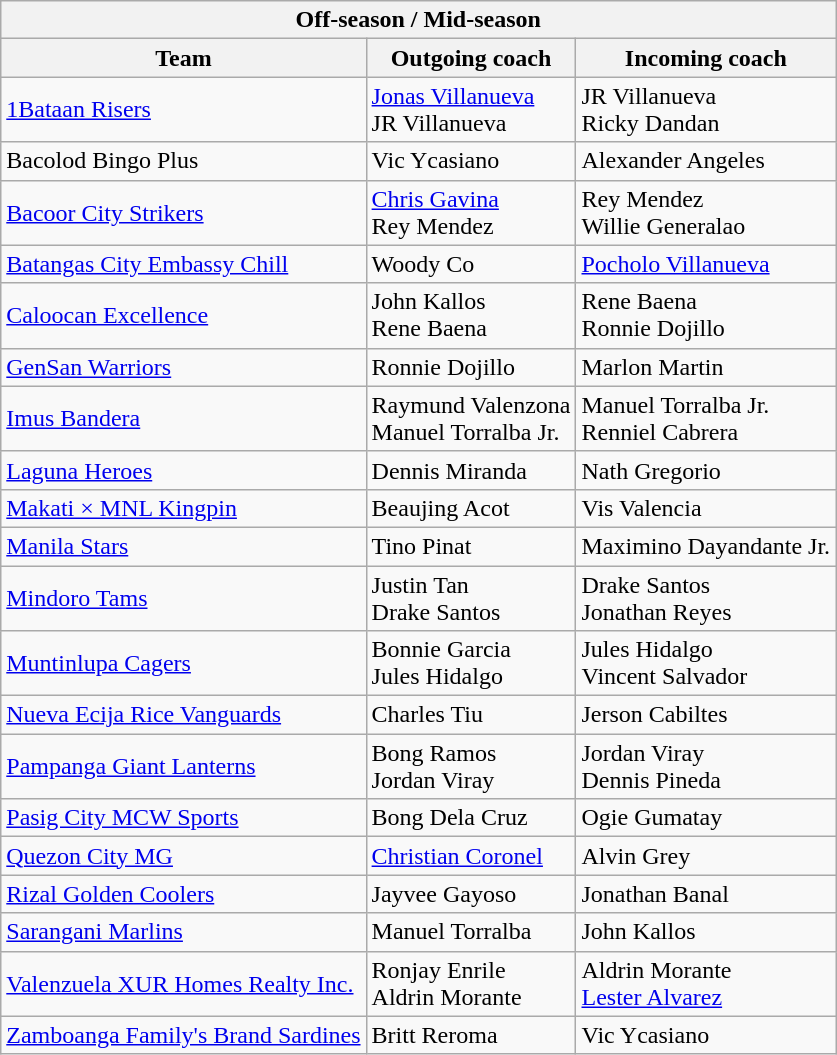<table class="wikitable">
<tr>
<th colspan="3">Off-season / Mid-season</th>
</tr>
<tr>
<th>Team</th>
<th>Outgoing coach</th>
<th>Incoming coach</th>
</tr>
<tr>
<td><a href='#'>1Bataan Risers</a></td>
<td><a href='#'>Jonas Villanueva</a> <br> JR Villanueva</td>
<td>JR Villanueva <br> Ricky Dandan</td>
</tr>
<tr>
<td>Bacolod Bingo Plus</td>
<td>Vic Ycasiano</td>
<td>Alexander Angeles</td>
</tr>
<tr>
<td><a href='#'>Bacoor City Strikers</a></td>
<td><a href='#'>Chris Gavina</a> <br> Rey Mendez</td>
<td>Rey Mendez <br> Willie Generalao</td>
</tr>
<tr>
<td><a href='#'>Batangas City Embassy Chill</a></td>
<td>Woody Co</td>
<td><a href='#'>Pocholo Villanueva</a></td>
</tr>
<tr>
<td><a href='#'>Caloocan Excellence</a></td>
<td>John Kallos <br> Rene Baena</td>
<td>Rene Baena <br> Ronnie Dojillo</td>
</tr>
<tr>
<td><a href='#'>GenSan Warriors</a></td>
<td>Ronnie Dojillo</td>
<td>Marlon Martin</td>
</tr>
<tr>
<td><a href='#'>Imus Bandera</a></td>
<td>Raymund Valenzona <br> Manuel Torralba Jr.</td>
<td>Manuel Torralba Jr. <br> Renniel Cabrera</td>
</tr>
<tr>
<td><a href='#'>Laguna Heroes</a></td>
<td>Dennis Miranda</td>
<td>Nath Gregorio</td>
</tr>
<tr>
<td><a href='#'>Makati × MNL Kingpin</a></td>
<td>Beaujing Acot</td>
<td>Vis Valencia</td>
</tr>
<tr>
<td><a href='#'>Manila Stars</a></td>
<td>Tino Pinat</td>
<td>Maximino Dayandante Jr.</td>
</tr>
<tr>
<td><a href='#'>Mindoro Tams</a></td>
<td>Justin Tan <br> Drake Santos</td>
<td>Drake Santos <br> Jonathan Reyes</td>
</tr>
<tr>
<td><a href='#'>Muntinlupa Cagers</a></td>
<td>Bonnie Garcia <br> Jules Hidalgo</td>
<td>Jules Hidalgo <br> Vincent Salvador</td>
</tr>
<tr>
<td><a href='#'>Nueva Ecija Rice Vanguards</a></td>
<td>Charles Tiu</td>
<td>Jerson Cabiltes</td>
</tr>
<tr>
<td><a href='#'>Pampanga Giant Lanterns</a></td>
<td>Bong Ramos <br> Jordan Viray</td>
<td>Jordan Viray <br> Dennis Pineda</td>
</tr>
<tr>
<td><a href='#'>Pasig City MCW Sports</a></td>
<td>Bong Dela Cruz</td>
<td>Ogie Gumatay</td>
</tr>
<tr>
<td><a href='#'>Quezon City MG</a></td>
<td><a href='#'>Christian Coronel</a></td>
<td>Alvin Grey</td>
</tr>
<tr>
<td><a href='#'>Rizal Golden Coolers</a></td>
<td>Jayvee Gayoso</td>
<td>Jonathan Banal</td>
</tr>
<tr>
<td><a href='#'>Sarangani Marlins</a></td>
<td>Manuel Torralba</td>
<td>John Kallos</td>
</tr>
<tr>
<td><a href='#'>Valenzuela XUR Homes Realty Inc.</a></td>
<td>Ronjay Enrile <br> Aldrin Morante</td>
<td>Aldrin Morante <br> <a href='#'>Lester Alvarez</a></td>
</tr>
<tr>
<td><a href='#'>Zamboanga Family's Brand Sardines</a></td>
<td>Britt Reroma</td>
<td>Vic Ycasiano</td>
</tr>
</table>
